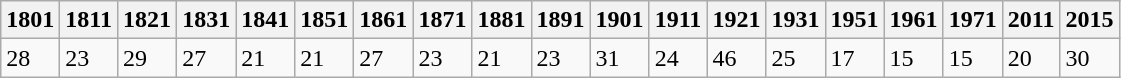<table class="wikitable">
<tr>
<th>1801</th>
<th>1811</th>
<th>1821</th>
<th>1831</th>
<th>1841</th>
<th>1851</th>
<th>1861</th>
<th>1871</th>
<th>1881</th>
<th>1891</th>
<th>1901</th>
<th>1911</th>
<th>1921</th>
<th>1931</th>
<th>1951</th>
<th>1961</th>
<th>1971</th>
<th>2011</th>
<th>2015</th>
</tr>
<tr>
<td>28</td>
<td>23</td>
<td>29</td>
<td>27</td>
<td>21</td>
<td>21</td>
<td>27</td>
<td>23</td>
<td>21</td>
<td>23</td>
<td>31</td>
<td>24</td>
<td>46</td>
<td>25</td>
<td>17</td>
<td>15</td>
<td>15</td>
<td>20</td>
<td>30</td>
</tr>
</table>
